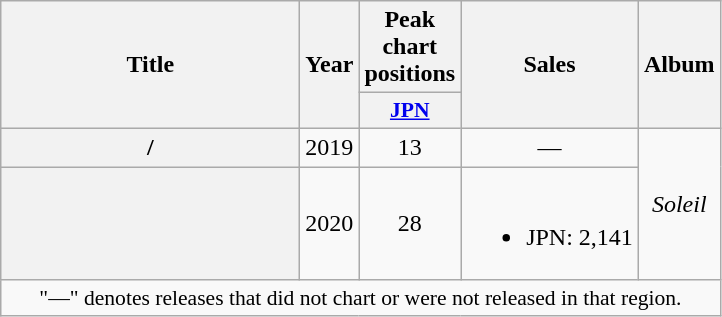<table class="wikitable plainrowheaders" style="text-align:center;">
<tr>
<th scope="col" rowspan="2" style="width:12em;">Title</th>
<th scope="col" rowspan="2">Year</th>
<th scope="col" colspan="1">Peak chart positions</th>
<th scope="col" rowspan="2">Sales<br></th>
<th scope="col" rowspan="2">Album</th>
</tr>
<tr>
<th scope="col" style="width:3em;font-size:90%;"><a href='#'>JPN</a><br></th>
</tr>
<tr>
<th scope="row"> / </th>
<td>2019</td>
<td>13</td>
<td>—</td>
<td rowspan="2"><em>Soleil</em></td>
</tr>
<tr>
<th scope="row"></th>
<td>2020</td>
<td>28</td>
<td><br><ul><li>JPN: 2,141</li></ul></td>
</tr>
<tr>
<td colspan="5" style="font-size:90%;">"—" denotes releases that did not chart or were not released in that region.</td>
</tr>
</table>
